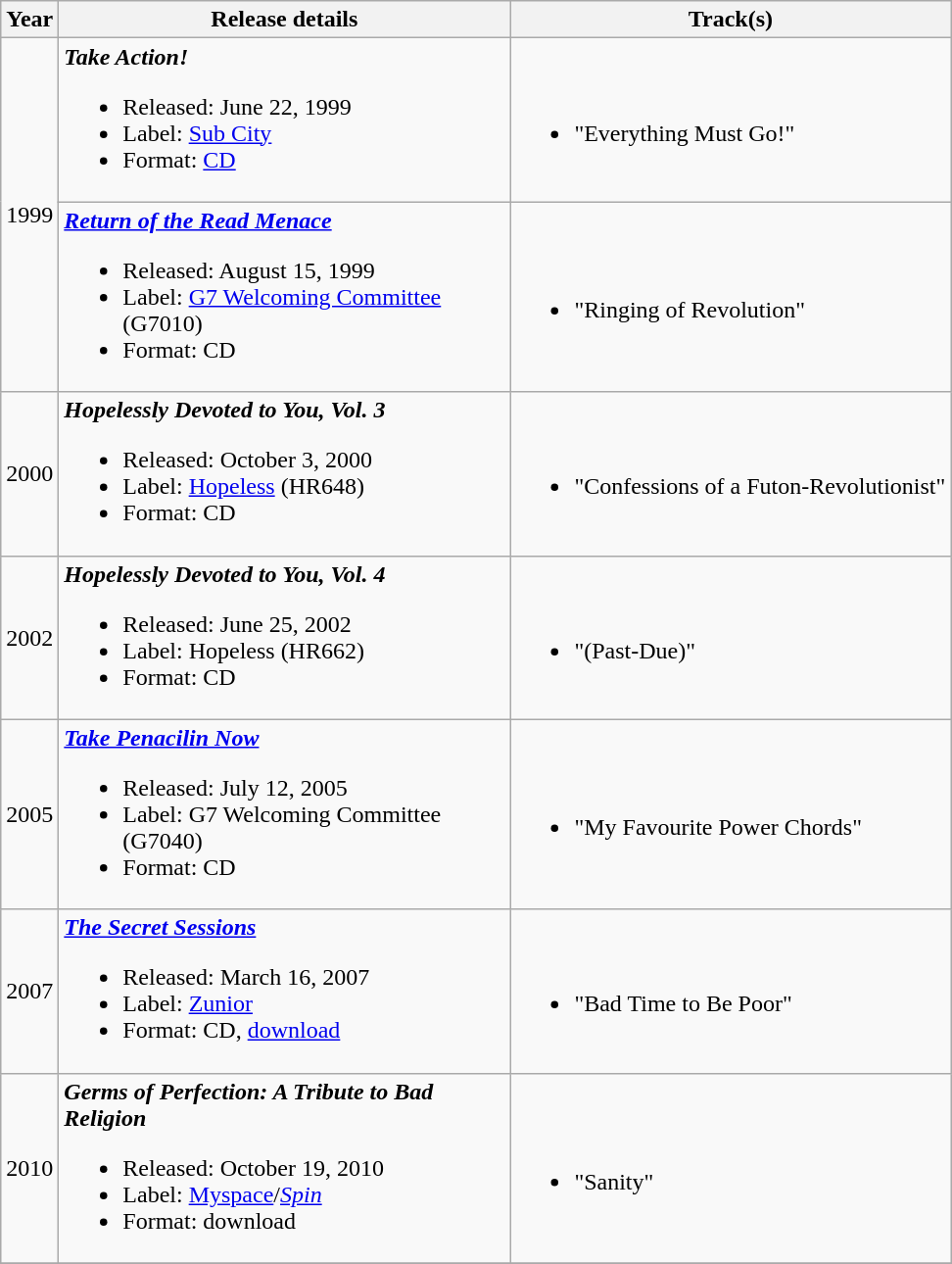<table class ="wikitable">
<tr>
<th>Year</th>
<th width="300">Release details</th>
<th>Track(s)</th>
</tr>
<tr>
<td rowspan="2">1999</td>
<td><strong><em>Take Action!</em></strong><br><ul><li>Released: June 22, 1999</li><li>Label: <a href='#'>Sub City</a></li><li>Format: <a href='#'>CD</a></li></ul></td>
<td><br><ul><li>"Everything Must Go!" </li></ul></td>
</tr>
<tr>
<td><strong><em><a href='#'>Return of the Read Menace</a></em></strong><br><ul><li>Released: August 15, 1999</li><li>Label: <a href='#'>G7 Welcoming Committee</a> (G7010)</li><li>Format: CD</li></ul></td>
<td><br><ul><li>"Ringing of Revolution" </li></ul></td>
</tr>
<tr>
<td>2000</td>
<td><strong><em>Hopelessly Devoted to You, Vol. 3</em></strong><br><ul><li>Released: October 3, 2000</li><li>Label: <a href='#'>Hopeless</a> (HR648)</li><li>Format: CD</li></ul></td>
<td><br><ul><li>"Confessions of a Futon-Revolutionist" </li></ul></td>
</tr>
<tr>
<td>2002</td>
<td><strong><em>Hopelessly Devoted to You, Vol. 4</em></strong><br><ul><li>Released: June 25, 2002</li><li>Label: Hopeless (HR662)</li><li>Format: CD</li></ul></td>
<td><br><ul><li>"(Past-Due)" </li></ul></td>
</tr>
<tr>
<td>2005</td>
<td><strong><em><a href='#'>Take Penacilin Now</a></em></strong><br><ul><li>Released: July 12, 2005</li><li>Label: G7 Welcoming Committee (G7040)</li><li>Format: CD</li></ul></td>
<td><br><ul><li>"My Favourite Power Chords"</li></ul></td>
</tr>
<tr>
<td>2007</td>
<td><strong><em><a href='#'>The Secret Sessions</a></em></strong><br><ul><li>Released: March 16, 2007</li><li>Label: <a href='#'>Zunior</a></li><li>Format: CD, <a href='#'>download</a></li></ul></td>
<td><br><ul><li>"Bad Time to Be Poor" </li></ul></td>
</tr>
<tr>
<td>2010</td>
<td><strong><em>Germs of Perfection: A Tribute to Bad Religion</em></strong><br><ul><li>Released: October 19, 2010</li><li>Label: <a href='#'>Myspace</a>/<em><a href='#'>Spin</a></em></li><li>Format: download</li></ul></td>
<td><br><ul><li>"Sanity" </li></ul></td>
</tr>
<tr>
</tr>
</table>
